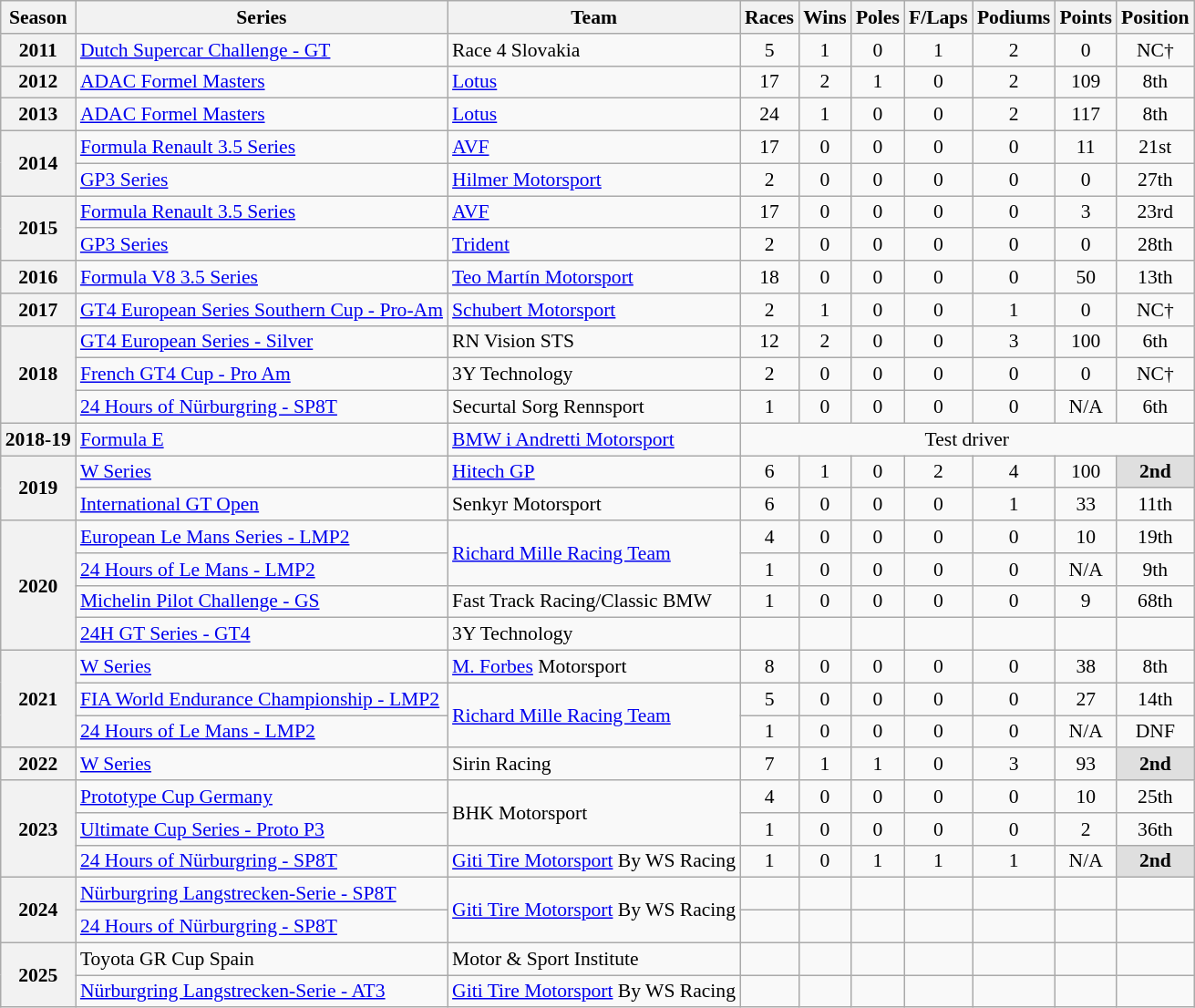<table class="wikitable" style="font-size: 90%; text-align:center">
<tr>
<th>Season</th>
<th>Series</th>
<th>Team</th>
<th>Races</th>
<th>Wins</th>
<th>Poles</th>
<th>F/Laps</th>
<th>Podiums</th>
<th>Points</th>
<th>Position</th>
</tr>
<tr>
<th>2011</th>
<td align=left><a href='#'>Dutch Supercar Challenge - GT</a></td>
<td align=left>Race 4 Slovakia</td>
<td>5</td>
<td>1</td>
<td>0</td>
<td>1</td>
<td>2</td>
<td>0</td>
<td>NC†</td>
</tr>
<tr>
<th>2012</th>
<td align=left><a href='#'>ADAC Formel Masters</a></td>
<td align=left><a href='#'>Lotus</a></td>
<td>17</td>
<td>2</td>
<td>1</td>
<td>0</td>
<td>2</td>
<td>109</td>
<td>8th</td>
</tr>
<tr>
<th>2013</th>
<td align=left><a href='#'>ADAC Formel Masters</a></td>
<td align=left><a href='#'>Lotus</a></td>
<td>24</td>
<td>1</td>
<td>0</td>
<td>0</td>
<td>2</td>
<td>117</td>
<td>8th</td>
</tr>
<tr>
<th rowspan=2>2014</th>
<td align=left><a href='#'>Formula Renault 3.5 Series</a></td>
<td align=left><a href='#'>AVF</a></td>
<td>17</td>
<td>0</td>
<td>0</td>
<td>0</td>
<td>0</td>
<td>11</td>
<td>21st</td>
</tr>
<tr>
<td align=left><a href='#'>GP3 Series</a></td>
<td align=left><a href='#'>Hilmer Motorsport</a></td>
<td>2</td>
<td>0</td>
<td>0</td>
<td>0</td>
<td>0</td>
<td>0</td>
<td>27th</td>
</tr>
<tr>
<th rowspan=2>2015</th>
<td align=left><a href='#'>Formula Renault 3.5 Series</a></td>
<td align=left><a href='#'>AVF</a></td>
<td>17</td>
<td>0</td>
<td>0</td>
<td>0</td>
<td>0</td>
<td>3</td>
<td>23rd</td>
</tr>
<tr>
<td align=left><a href='#'>GP3 Series</a></td>
<td align=left><a href='#'>Trident</a></td>
<td>2</td>
<td>0</td>
<td>0</td>
<td>0</td>
<td>0</td>
<td>0</td>
<td>28th</td>
</tr>
<tr>
<th>2016</th>
<td align=left><a href='#'>Formula V8 3.5 Series</a></td>
<td align=left><a href='#'>Teo Martín Motorsport</a></td>
<td>18</td>
<td>0</td>
<td>0</td>
<td>0</td>
<td>0</td>
<td>50</td>
<td>13th</td>
</tr>
<tr>
<th>2017</th>
<td align=left nowrap><a href='#'>GT4 European Series Southern Cup - Pro-Am</a></td>
<td align=left><a href='#'>Schubert Motorsport</a></td>
<td>2</td>
<td>1</td>
<td>0</td>
<td>0</td>
<td>1</td>
<td>0</td>
<td>NC†</td>
</tr>
<tr>
<th rowspan="3">2018</th>
<td align=left><a href='#'>GT4 European Series - Silver</a></td>
<td align=left>RN Vision STS</td>
<td>12</td>
<td>2</td>
<td>0</td>
<td>0</td>
<td>3</td>
<td>100</td>
<td>6th</td>
</tr>
<tr>
<td align=left><a href='#'>French GT4 Cup - Pro Am</a></td>
<td align=left>3Y Technology</td>
<td>2</td>
<td>0</td>
<td>0</td>
<td>0</td>
<td>0</td>
<td>0</td>
<td>NC†</td>
</tr>
<tr>
<td align=left><a href='#'>24 Hours of Nürburgring - SP8T</a></td>
<td align=left>Securtal Sorg Rennsport</td>
<td>1</td>
<td>0</td>
<td>0</td>
<td>0</td>
<td>0</td>
<td>N/A</td>
<td>6th</td>
</tr>
<tr>
<th nowrap>2018-19</th>
<td align=left><a href='#'>Formula E</a></td>
<td align=left><a href='#'>BMW i Andretti Motorsport</a></td>
<td colspan="7">Test driver</td>
</tr>
<tr>
<th rowspan=2>2019</th>
<td align=left><a href='#'>W Series</a></td>
<td align=left><a href='#'>Hitech GP</a></td>
<td>6</td>
<td>1</td>
<td>0</td>
<td>2</td>
<td>4</td>
<td>100</td>
<td style="background:#DFDFDF;"><strong>2nd</strong></td>
</tr>
<tr>
<td align=left><a href='#'>International GT Open</a></td>
<td align=left>Senkyr Motorsport</td>
<td>6</td>
<td>0</td>
<td>0</td>
<td>0</td>
<td>1</td>
<td>33</td>
<td>11th</td>
</tr>
<tr>
<th rowspan="4">2020</th>
<td align=left><a href='#'>European Le Mans Series - LMP2</a></td>
<td rowspan=2 align=left><a href='#'>Richard Mille Racing Team</a></td>
<td>4</td>
<td>0</td>
<td>0</td>
<td>0</td>
<td>0</td>
<td>10</td>
<td>19th</td>
</tr>
<tr>
<td align=left><a href='#'>24 Hours of Le Mans - LMP2</a></td>
<td>1</td>
<td>0</td>
<td>0</td>
<td>0</td>
<td>0</td>
<td>N/A</td>
<td>9th</td>
</tr>
<tr>
<td align=left><a href='#'>Michelin Pilot Challenge - GS</a></td>
<td align=left>Fast Track Racing/Classic BMW</td>
<td>1</td>
<td>0</td>
<td>0</td>
<td>0</td>
<td>0</td>
<td>9</td>
<td>68th</td>
</tr>
<tr>
<td align=left><a href='#'>24H GT Series - GT4</a></td>
<td align=left>3Y Technology</td>
<td></td>
<td></td>
<td></td>
<td></td>
<td></td>
<td></td>
<td></td>
</tr>
<tr>
<th rowspan=3>2021</th>
<td align=left><a href='#'>W Series</a></td>
<td align=left><a href='#'>M. Forbes</a> Motorsport</td>
<td>8</td>
<td>0</td>
<td>0</td>
<td>0</td>
<td>0</td>
<td>38</td>
<td>8th</td>
</tr>
<tr>
<td align=left><a href='#'>FIA World Endurance Championship - LMP2</a></td>
<td align=left rowspan=2><a href='#'>Richard Mille Racing Team</a></td>
<td>5</td>
<td>0</td>
<td>0</td>
<td>0</td>
<td>0</td>
<td>27</td>
<td>14th</td>
</tr>
<tr>
<td align=left><a href='#'>24 Hours of Le Mans - LMP2</a></td>
<td>1</td>
<td>0</td>
<td>0</td>
<td>0</td>
<td>0</td>
<td>N/A</td>
<td>DNF</td>
</tr>
<tr>
<th>2022</th>
<td align=left><a href='#'>W Series</a></td>
<td align=left>Sirin Racing</td>
<td>7</td>
<td>1</td>
<td>1</td>
<td>0</td>
<td>3</td>
<td>93</td>
<td style="background:#DFDFDF;"><strong>2nd</strong></td>
</tr>
<tr>
<th rowspan="3">2023</th>
<td align=left><a href='#'>Prototype Cup Germany</a></td>
<td rowspan="2" align="left">BHK Motorsport</td>
<td>4</td>
<td>0</td>
<td>0</td>
<td>0</td>
<td>0</td>
<td>10</td>
<td>25th</td>
</tr>
<tr>
<td align=left><a href='#'>Ultimate Cup Series - Proto P3</a></td>
<td>1</td>
<td>0</td>
<td>0</td>
<td>0</td>
<td>0</td>
<td>2</td>
<td>36th</td>
</tr>
<tr>
<td align="left"><a href='#'>24 Hours of Nürburgring - SP8T</a></td>
<td align="left"><a href='#'>Giti Tire Motorsport</a> By WS Racing</td>
<td>1</td>
<td>0</td>
<td>1</td>
<td>1</td>
<td>1</td>
<td>N/A</td>
<td style="background:#dfdfdf"><strong>2nd</strong></td>
</tr>
<tr>
<th rowspan="2">2024</th>
<td align=left><a href='#'>Nürburgring Langstrecken-Serie - SP8T</a></td>
<td rowspan="2" align="left" nowrap><a href='#'>Giti Tire Motorsport</a> By WS Racing</td>
<td></td>
<td></td>
<td></td>
<td></td>
<td></td>
<td></td>
<td></td>
</tr>
<tr>
<td align=left><a href='#'>24 Hours of Nürburgring - SP8T</a></td>
<td></td>
<td></td>
<td></td>
<td></td>
<td></td>
<td></td>
<td></td>
</tr>
<tr>
<th rowspan="2">2025</th>
<td align=left>Toyota GR Cup Spain</td>
<td align=left>Motor & Sport Institute</td>
<td></td>
<td></td>
<td></td>
<td></td>
<td></td>
<td></td>
<td></td>
</tr>
<tr>
<td align="left"><a href='#'>Nürburgring Langstrecken-Serie - AT3</a></td>
<td align="left"><a href='#'>Giti Tire Motorsport</a> By WS Racing</td>
<td></td>
<td></td>
<td></td>
<td></td>
<td></td>
<td></td>
<td></td>
</tr>
</table>
